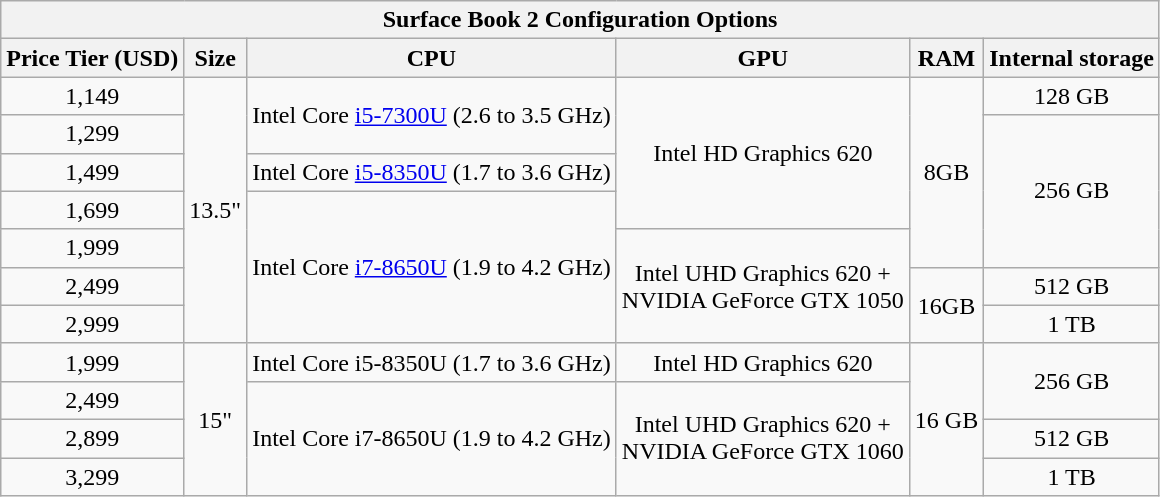<table class="wikitable mw-collapsible" align="center" style="text-align:center;">
<tr>
<th colspan="6">Surface Book 2 Configuration Options </th>
</tr>
<tr>
<th>Price Tier (USD)</th>
<th>Size</th>
<th>CPU</th>
<th>GPU</th>
<th>RAM</th>
<th>Internal storage</th>
</tr>
<tr>
<td>1,149</td>
<td rowspan="7">13.5"</td>
<td rowspan="2">Intel Core <a href='#'>i5-7300U</a> (2.6 to 3.5 GHz)</td>
<td rowspan="4">Intel HD Graphics 620</td>
<td rowspan="5">8GB</td>
<td>128 GB</td>
</tr>
<tr>
<td>1,299</td>
<td rowspan="4">256 GB</td>
</tr>
<tr>
<td>1,499</td>
<td>Intel Core <a href='#'>i5-8350U</a> (1.7 to 3.6 GHz)</td>
</tr>
<tr>
<td>1,699</td>
<td rowspan="4">Intel Core <a href='#'>i7-8650U</a> (1.9 to 4.2 GHz)</td>
</tr>
<tr>
<td>1,999</td>
<td rowspan="3">Intel UHD Graphics 620 +<br>NVIDIA GeForce GTX 1050</td>
</tr>
<tr>
<td>2,499</td>
<td rowspan="2">16GB</td>
<td>512 GB</td>
</tr>
<tr>
<td>2,999</td>
<td>1 TB</td>
</tr>
<tr>
<td>1,999</td>
<td rowspan="4">15"</td>
<td>Intel Core i5-8350U (1.7 to 3.6 GHz)</td>
<td>Intel HD Graphics 620</td>
<td rowspan="4">16 GB</td>
<td rowspan="2">256 GB</td>
</tr>
<tr>
<td>2,499</td>
<td rowspan="3">Intel Core i7-8650U (1.9 to 4.2 GHz)</td>
<td rowspan="3">Intel UHD Graphics 620 +<br>NVIDIA GeForce GTX 1060</td>
</tr>
<tr>
<td>2,899</td>
<td>512 GB</td>
</tr>
<tr>
<td>3,299</td>
<td>1 TB</td>
</tr>
</table>
